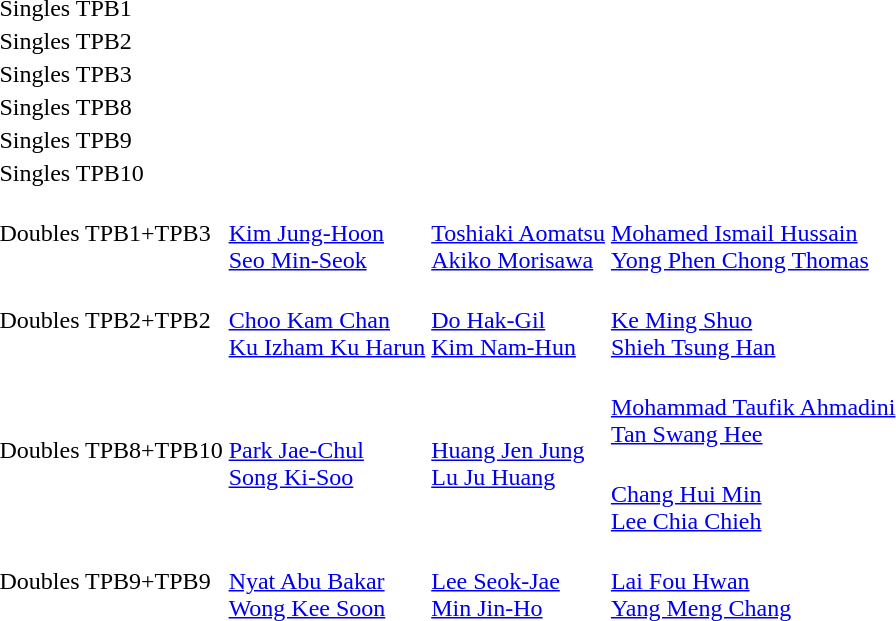<table>
<tr>
<td>Singles TPB1</td>
<td></td>
<td></td>
<td></td>
</tr>
<tr>
<td>Singles TPB2</td>
<td></td>
<td></td>
<td></td>
</tr>
<tr>
<td>Singles TPB3</td>
<td></td>
<td></td>
<td></td>
</tr>
<tr>
<td>Singles TPB8</td>
<td></td>
<td></td>
<td></td>
</tr>
<tr>
<td>Singles TPB9</td>
<td></td>
<td></td>
<td></td>
</tr>
<tr>
<td>Singles TPB10</td>
<td></td>
<td></td>
<td></td>
</tr>
<tr>
<td>Doubles TPB1+TPB3</td>
<td> <br> <a href='#'>Kim Jung-Hoon</a> <br> <a href='#'>Seo Min-Seok</a></td>
<td> <br> <a href='#'>Toshiaki Aomatsu</a> <br> <a href='#'>Akiko Morisawa</a></td>
<td> <br> <a href='#'>Mohamed Ismail Hussain</a> <br> <a href='#'>Yong Phen Chong Thomas</a></td>
</tr>
<tr>
<td>Doubles TPB2+TPB2</td>
<td> <br> <a href='#'>Choo Kam Chan</a> <br> <a href='#'>Ku Izham Ku Harun</a></td>
<td> <br> <a href='#'>Do Hak-Gil</a> <br> <a href='#'>Kim Nam-Hun</a></td>
<td> <br> <a href='#'>Ke Ming Shuo</a> <br> <a href='#'>Shieh Tsung Han</a></td>
</tr>
<tr>
<td rowspan=2>Doubles TPB8+TPB10</td>
<td rowspan=2> <br> <a href='#'>Park Jae-Chul</a> <br> <a href='#'>Song Ki-Soo</a></td>
<td rowspan=2> <br> <a href='#'>Huang Jen Jung</a> <br> <a href='#'>Lu Ju Huang</a></td>
<td> <br> <a href='#'>Mohammad Taufik Ahmadini</a> <br> <a href='#'>Tan Swang Hee</a></td>
</tr>
<tr>
<td> <br> <a href='#'>Chang Hui Min</a> <br> <a href='#'>Lee Chia Chieh</a></td>
</tr>
<tr>
<td>Doubles TPB9+TPB9</td>
<td> <br> <a href='#'>Nyat Abu Bakar</a> <br> <a href='#'>Wong Kee Soon</a></td>
<td> <br> <a href='#'>Lee Seok-Jae</a> <br> <a href='#'>Min Jin-Ho</a></td>
<td> <br> <a href='#'>Lai Fou Hwan</a> <br> <a href='#'>Yang Meng Chang</a></td>
</tr>
</table>
